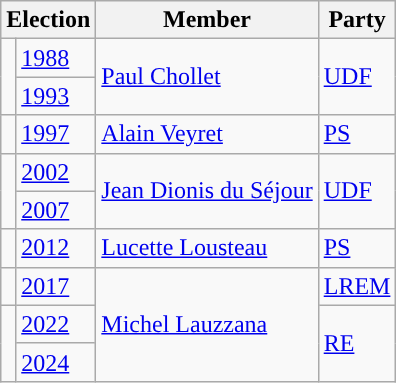<table class="wikitable">
<tr>
<th colspan=2>Election</th>
<th>Member</th>
<th>Party</th>
</tr>
<tr>
<td rowspan="2" style="background-color: "></td>
<td><a href='#'>1988</a></td>
<td rowspan="2"><a href='#'>Paul Chollet</a></td>
<td rowspan="2"><a href='#'>UDF</a></td>
</tr>
<tr>
<td><a href='#'>1993</a></td>
</tr>
<tr>
<td style="background-color: "></td>
<td><a href='#'>1997</a></td>
<td><a href='#'>Alain Veyret</a></td>
<td><a href='#'>PS</a></td>
</tr>
<tr>
<td rowspan="2" style="background-color: "></td>
<td><a href='#'>2002</a></td>
<td rowspan="2"><a href='#'>Jean Dionis du Séjour</a></td>
<td rowspan="2"><a href='#'>UDF</a></td>
</tr>
<tr>
<td><a href='#'>2007</a></td>
</tr>
<tr>
<td style="background-color: "></td>
<td><a href='#'>2012</a></td>
<td><a href='#'>Lucette Lousteau</a></td>
<td><a href='#'>PS</a></td>
</tr>
<tr>
<td style="background-color: "></td>
<td><a href='#'>2017</a></td>
<td rowspan="3"><a href='#'>Michel Lauzzana</a></td>
<td><a href='#'>LREM</a></td>
</tr>
<tr>
<td rowspan="2" style="background-color: "></td>
<td><a href='#'>2022</a></td>
<td rowspan="2"><a href='#'>RE</a></td>
</tr>
<tr>
<td><a href='#'>2024</a></td>
</tr>
</table>
